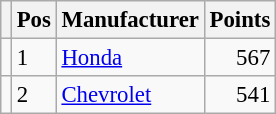<table class="wikitable" style="font-size: 95%;">
<tr>
<th></th>
<th>Pos</th>
<th>Manufacturer</th>
<th>Points</th>
</tr>
<tr>
<td align="left"></td>
<td>1</td>
<td> <a href='#'>Honda</a></td>
<td align="right">567</td>
</tr>
<tr>
<td align="left"></td>
<td>2</td>
<td> <a href='#'>Chevrolet</a></td>
<td align="right">541</td>
</tr>
</table>
